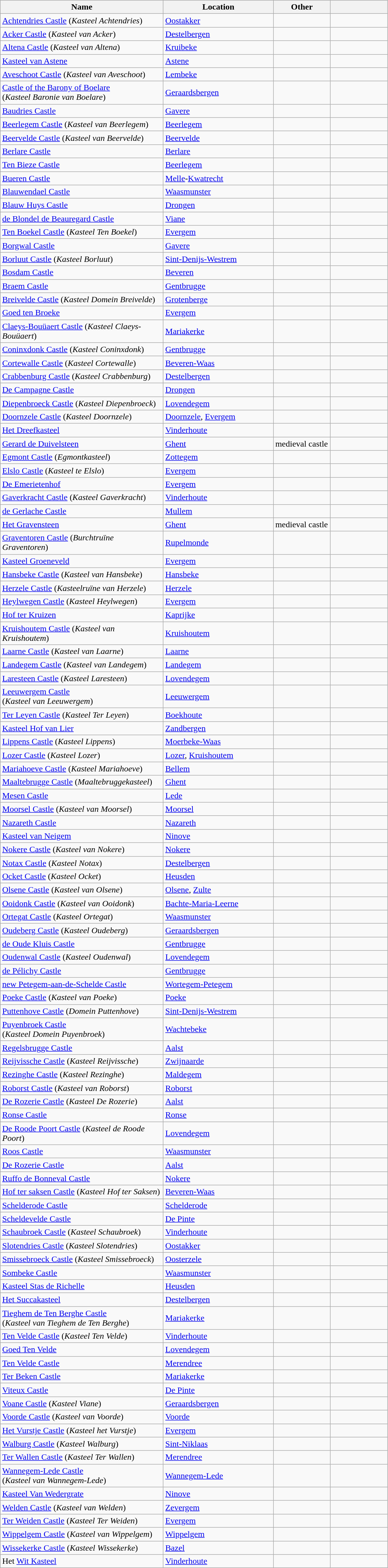<table class="wikitable sortable">
<tr>
<th width=300>Name</th>
<th width=200>Location</th>
<th width=100>Other</th>
<th width=100></th>
</tr>
<tr>
<td><a href='#'>Achtendries Castle</a> (<em>Kasteel Achtendries</em>)</td>
<td><a href='#'>Oostakker</a></td>
<td></td>
</tr>
<tr>
<td><a href='#'>Acker Castle</a> (<em>Kasteel van Acker</em>)</td>
<td><a href='#'>Destelbergen</a></td>
<td></td>
<td></td>
</tr>
<tr>
<td><a href='#'>Altena Castle</a> (<em>Kasteel van Altena</em>)</td>
<td><a href='#'>Kruibeke</a></td>
<td></td>
</tr>
<tr>
<td><a href='#'>Kasteel van Astene</a></td>
<td><a href='#'>Astene</a></td>
<td></td>
<td></td>
</tr>
<tr>
<td><a href='#'>Aveschoot Castle</a> (<em>Kasteel van Aveschoot</em>)</td>
<td><a href='#'>Lembeke</a></td>
<td></td>
<td></td>
</tr>
<tr>
<td><a href='#'>Castle of the Barony of Boelare</a> <br>(<em>Kasteel Baronie van Boelare</em>)</td>
<td><a href='#'>Geraardsbergen</a></td>
<td></td>
<td></td>
</tr>
<tr>
<td><a href='#'>Baudries Castle</a></td>
<td><a href='#'>Gavere</a></td>
<td></td>
<td></td>
</tr>
<tr>
<td><a href='#'>Beerlegem Castle</a> (<em>Kasteel van Beerlegem</em>)</td>
<td><a href='#'>Beerlegem</a></td>
<td></td>
<td></td>
</tr>
<tr>
<td><a href='#'>Beervelde Castle</a> (<em>Kasteel van Beervelde</em>)</td>
<td><a href='#'>Beervelde</a></td>
<td></td>
</tr>
<tr>
<td><a href='#'>Berlare Castle</a></td>
<td><a href='#'>Berlare</a></td>
<td></td>
<td></td>
</tr>
<tr>
<td><a href='#'>Ten Bieze Castle</a></td>
<td><a href='#'>Beerlegem</a></td>
<td></td>
<td></td>
</tr>
<tr>
<td><a href='#'>Bueren Castle</a></td>
<td><a href='#'>Melle</a>-<a href='#'>Kwatrecht</a></td>
<td></td>
<td></td>
</tr>
<tr>
<td><a href='#'>Blauwendael Castle</a></td>
<td><a href='#'>Waasmunster</a></td>
<td></td>
<td></td>
</tr>
<tr>
<td><a href='#'>Blauw Huys Castle</a></td>
<td><a href='#'>Drongen</a></td>
<td></td>
<td></td>
</tr>
<tr>
<td><a href='#'>de Blondel de Beauregard Castle</a></td>
<td><a href='#'>Viane</a></td>
<td></td>
<td></td>
</tr>
<tr>
<td><a href='#'>Ten Boekel Castle</a> (<em>Kasteel Ten Boekel</em>)</td>
<td><a href='#'>Evergem</a></td>
<td></td>
<td></td>
</tr>
<tr>
<td><a href='#'>Borgwal Castle</a></td>
<td><a href='#'>Gavere</a></td>
<td></td>
<td></td>
</tr>
<tr>
<td><a href='#'>Borluut Castle</a> (<em>Kasteel Borluut</em>)</td>
<td><a href='#'>Sint-Denijs-Westrem</a></td>
<td></td>
<td></td>
</tr>
<tr>
<td><a href='#'>Bosdam Castle</a></td>
<td><a href='#'>Beveren</a></td>
<td></td>
<td></td>
</tr>
<tr>
<td><a href='#'>Braem Castle</a></td>
<td><a href='#'>Gentbrugge</a></td>
<td></td>
<td></td>
</tr>
<tr>
<td><a href='#'>Breivelde Castle</a> (<em>Kasteel Domein Breivelde</em>)</td>
<td><a href='#'>Grotenberge</a></td>
<td></td>
<td></td>
</tr>
<tr>
<td><a href='#'>Goed ten Broeke</a></td>
<td><a href='#'>Evergem</a></td>
<td></td>
<td></td>
</tr>
<tr>
<td><a href='#'>Claeys-Bouüaert Castle</a> (<em>Kasteel Claeys-Bouüaert</em>)</td>
<td><a href='#'>Mariakerke</a></td>
<td></td>
<td></td>
</tr>
<tr>
<td><a href='#'>Coninxdonk Castle</a> (<em>Kasteel Coninxdonk</em>)</td>
<td><a href='#'>Gentbrugge</a></td>
<td></td>
<td></td>
</tr>
<tr>
<td><a href='#'>Cortewalle Castle</a> (<em>Kasteel Cortewalle</em>)</td>
<td><a href='#'>Beveren-Waas</a></td>
<td></td>
<td></td>
</tr>
<tr>
<td><a href='#'>Crabbenburg Castle</a> (<em>Kasteel Crabbenburg</em>)</td>
<td><a href='#'>Destelbergen</a></td>
<td></td>
<td></td>
</tr>
<tr>
<td><a href='#'>De Campagne Castle</a></td>
<td><a href='#'>Drongen</a></td>
<td></td>
<td></td>
</tr>
<tr>
<td><a href='#'>Diepenbroeck Castle</a> (<em>Kasteel Diepenbroeck</em>)</td>
<td><a href='#'>Lovendegem</a></td>
<td></td>
<td></td>
</tr>
<tr>
<td><a href='#'>Doornzele Castle</a> (<em>Kasteel Doornzele</em>)</td>
<td><a href='#'>Doornzele</a>, <a href='#'>Evergem</a></td>
<td></td>
<td></td>
</tr>
<tr>
<td><a href='#'>Het Dreefkasteel</a></td>
<td><a href='#'>Vinderhoute</a></td>
<td></td>
<td></td>
</tr>
<tr>
<td><a href='#'>Gerard de Duivelsteen</a></td>
<td><a href='#'>Ghent</a></td>
<td>medieval castle</td>
<td></td>
</tr>
<tr>
<td><a href='#'>Egmont Castle</a> (<em>Egmontkasteel</em>)</td>
<td><a href='#'>Zottegem</a></td>
<td></td>
<td></td>
</tr>
<tr>
<td><a href='#'>Elslo Castle</a> (<em>Kasteel te Elslo</em>)</td>
<td><a href='#'>Evergem</a></td>
<td></td>
<td></td>
</tr>
<tr>
<td><a href='#'>De Emerietenhof</a></td>
<td><a href='#'>Evergem</a></td>
<td></td>
<td></td>
</tr>
<tr>
<td><a href='#'>Gaverkracht Castle</a> (<em>Kasteel Gaverkracht</em>)</td>
<td><a href='#'>Vinderhoute</a></td>
<td></td>
<td></td>
</tr>
<tr>
<td><a href='#'>de Gerlache Castle</a></td>
<td><a href='#'>Mullem</a></td>
<td></td>
<td></td>
</tr>
<tr>
<td><a href='#'>Het Gravensteen</a></td>
<td><a href='#'>Ghent</a></td>
<td>medieval castle</td>
<td></td>
</tr>
<tr>
<td><a href='#'>Graventoren Castle</a> (<em>Burchtruïne Graventoren</em>)</td>
<td><a href='#'>Rupelmonde</a></td>
<td></td>
<td></td>
</tr>
<tr>
<td><a href='#'>Kasteel Groeneveld</a></td>
<td><a href='#'>Evergem</a></td>
<td></td>
<td></td>
</tr>
<tr>
<td><a href='#'>Hansbeke Castle</a> (<em>Kasteel van Hansbeke</em>)</td>
<td><a href='#'>Hansbeke</a></td>
<td></td>
<td></td>
</tr>
<tr>
<td><a href='#'>Herzele Castle</a> (<em>Kasteelruïne van Herzele</em>)</td>
<td><a href='#'>Herzele</a></td>
<td></td>
<td></td>
</tr>
<tr>
<td><a href='#'>Heylwegen Castle</a> (<em>Kasteel Heylwegen</em>)</td>
<td><a href='#'>Evergem</a></td>
<td></td>
<td></td>
</tr>
<tr>
<td><a href='#'>Hof ter Kruizen</a></td>
<td><a href='#'>Kaprijke</a></td>
<td></td>
<td></td>
</tr>
<tr>
<td><a href='#'>Kruishoutem Castle</a> (<em>Kasteel van Kruishoutem</em>)</td>
<td><a href='#'>Kruishoutem</a></td>
<td></td>
<td></td>
</tr>
<tr>
<td><a href='#'>Laarne Castle</a> (<em>Kasteel van Laarne</em>)</td>
<td><a href='#'>Laarne</a></td>
<td></td>
<td></td>
</tr>
<tr>
<td><a href='#'>Landegem Castle</a> (<em>Kasteel van Landegem</em>)</td>
<td><a href='#'>Landegem</a></td>
<td></td>
<td></td>
</tr>
<tr>
<td><a href='#'>Laresteen Castle</a> (<em>Kasteel Laresteen</em>)</td>
<td><a href='#'>Lovendegem</a></td>
<td></td>
<td></td>
</tr>
<tr>
<td><a href='#'>Leeuwergem Castle</a> <br>(<em>Kasteel van Leeuwergem</em>)</td>
<td><a href='#'>Leeuwergem</a></td>
<td></td>
<td></td>
</tr>
<tr>
<td><a href='#'>Ter Leyen Castle</a> (<em>Kasteel Ter Leyen</em>)</td>
<td><a href='#'>Boekhoute</a></td>
<td></td>
<td></td>
</tr>
<tr>
<td><a href='#'>Kasteel Hof van Lier</a></td>
<td><a href='#'>Zandbergen</a></td>
<td></td>
<td></td>
</tr>
<tr>
<td><a href='#'>Lippens Castle</a> (<em>Kasteel Lippens</em>)</td>
<td><a href='#'>Moerbeke-Waas</a></td>
<td></td>
<td></td>
</tr>
<tr>
<td><a href='#'>Lozer Castle</a> (<em>Kasteel Lozer</em>)</td>
<td><a href='#'>Lozer</a>, <a href='#'>Kruishoutem</a></td>
<td></td>
<td></td>
</tr>
<tr>
<td><a href='#'>Mariahoeve Castle</a> (<em>Kasteel Mariahoeve</em>)</td>
<td><a href='#'>Bellem</a></td>
<td></td>
<td></td>
</tr>
<tr>
<td><a href='#'>Maaltebrugge Castle</a> (<em>Maaltebruggekasteel</em>)</td>
<td><a href='#'>Ghent</a></td>
<td></td>
<td></td>
</tr>
<tr>
<td><a href='#'>Mesen Castle</a></td>
<td><a href='#'>Lede</a></td>
<td></td>
<td></td>
</tr>
<tr>
<td><a href='#'>Moorsel Castle</a> (<em>Kasteel van Moorsel</em>)</td>
<td><a href='#'>Moorsel</a></td>
<td></td>
<td></td>
</tr>
<tr>
<td><a href='#'>Nazareth Castle</a></td>
<td><a href='#'>Nazareth</a></td>
<td></td>
<td></td>
</tr>
<tr>
<td><a href='#'>Kasteel van Neigem</a></td>
<td><a href='#'>Ninove</a></td>
<td></td>
<td></td>
</tr>
<tr>
<td><a href='#'>Nokere Castle</a> (<em>Kasteel van Nokere</em>)</td>
<td><a href='#'>Nokere</a></td>
<td></td>
<td></td>
</tr>
<tr>
<td><a href='#'>Notax Castle</a> (<em>Kasteel Notax</em>)</td>
<td><a href='#'>Destelbergen</a></td>
<td></td>
<td></td>
</tr>
<tr>
<td><a href='#'>Ocket Castle</a> (<em>Kasteel Ocket</em>)</td>
<td><a href='#'>Heusden</a></td>
<td></td>
<td></td>
</tr>
<tr>
<td><a href='#'>Olsene Castle</a> (<em>Kasteel van Olsene</em>)</td>
<td><a href='#'>Olsene</a>, <a href='#'>Zulte</a></td>
<td></td>
<td></td>
</tr>
<tr>
<td><a href='#'>Ooidonk Castle</a> (<em>Kasteel van Ooidonk</em>)</td>
<td><a href='#'>Bachte-Maria-Leerne</a></td>
<td></td>
<td></td>
</tr>
<tr>
<td><a href='#'>Ortegat Castle</a> (<em>Kasteel Ortegat</em>)</td>
<td><a href='#'>Waasmunster</a></td>
<td></td>
<td></td>
</tr>
<tr>
<td><a href='#'>Oudeberg Castle</a> (<em>Kasteel Oudeberg</em>)</td>
<td><a href='#'>Geraardsbergen</a></td>
<td></td>
<td></td>
</tr>
<tr>
<td><a href='#'>de Oude Kluis Castle</a></td>
<td><a href='#'>Gentbrugge</a></td>
<td></td>
<td></td>
</tr>
<tr>
<td><a href='#'>Oudenwal Castle</a> (<em>Kasteel Oudenwal</em>)</td>
<td><a href='#'>Lovendegem</a></td>
<td></td>
<td></td>
</tr>
<tr>
<td><a href='#'>de Pélichy Castle</a></td>
<td><a href='#'>Gentbrugge</a></td>
<td></td>
<td></td>
</tr>
<tr>
<td><a href='#'>new Petegem-aan-de-Schelde Castle</a></td>
<td><a href='#'>Wortegem-Petegem</a></td>
<td></td>
<td></td>
</tr>
<tr>
<td><a href='#'>Poeke Castle</a> (<em>Kasteel van Poeke</em>)</td>
<td><a href='#'>Poeke</a></td>
<td></td>
<td></td>
</tr>
<tr>
<td><a href='#'>Puttenhove Castle</a> (<em>Domein Puttenhove</em>)</td>
<td><a href='#'>Sint-Denijs-Westrem</a></td>
<td></td>
<td></td>
</tr>
<tr>
<td><a href='#'>Puyenbroek Castle</a> <br>(<em>Kasteel Domein Puyenbroek</em>)</td>
<td><a href='#'>Wachtebeke</a></td>
<td></td>
<td></td>
</tr>
<tr>
<td><a href='#'>Regelsbrugge Castle</a></td>
<td><a href='#'>Aalst</a></td>
<td></td>
<td></td>
</tr>
<tr>
<td><a href='#'>Reijvissche Castle</a> (<em>Kasteel Reijvissche</em>)</td>
<td><a href='#'>Zwijnaarde</a></td>
<td></td>
<td></td>
</tr>
<tr>
<td><a href='#'>Rezinghe Castle</a> (<em>Kasteel Rezinghe</em>)</td>
<td><a href='#'>Maldegem</a></td>
<td></td>
<td></td>
</tr>
<tr>
<td><a href='#'>Roborst Castle</a> (<em>Kasteel van Roborst</em>)</td>
<td><a href='#'>Roborst</a></td>
<td></td>
<td></td>
</tr>
<tr>
<td><a href='#'>De Rozerie Castle</a> (<em>Kasteel De Rozerie</em>)</td>
<td><a href='#'>Aalst</a></td>
<td></td>
<td></td>
</tr>
<tr>
<td><a href='#'>Ronse Castle</a></td>
<td><a href='#'>Ronse</a></td>
<td></td>
<td></td>
</tr>
<tr>
<td><a href='#'>De Roode Poort Castle</a> (<em>Kasteel de Roode Poort</em>)</td>
<td><a href='#'>Lovendegem</a></td>
<td></td>
<td></td>
</tr>
<tr>
<td><a href='#'>Roos Castle</a></td>
<td><a href='#'>Waasmunster</a></td>
<td></td>
<td></td>
</tr>
<tr>
<td><a href='#'>De Rozerie Castle</a></td>
<td><a href='#'>Aalst</a></td>
<td></td>
<td></td>
</tr>
<tr>
<td><a href='#'>Ruffo de Bonneval Castle</a></td>
<td><a href='#'>Nokere</a></td>
<td></td>
<td></td>
</tr>
<tr>
<td><a href='#'>Hof ter saksen Castle</a> (<em>Kasteel Hof ter Saksen</em>)</td>
<td><a href='#'>Beveren-Waas</a></td>
<td></td>
<td></td>
</tr>
<tr>
<td><a href='#'>Schelderode Castle</a></td>
<td><a href='#'>Schelderode</a></td>
<td></td>
<td></td>
</tr>
<tr>
<td><a href='#'>Scheldevelde Castle</a></td>
<td><a href='#'>De Pinte</a></td>
<td></td>
<td></td>
</tr>
<tr>
<td><a href='#'>Schaubroek Castle</a> (<em>Kasteel Schaubroek</em>)</td>
<td><a href='#'>Vinderhoute</a></td>
<td></td>
<td></td>
</tr>
<tr>
<td><a href='#'>Slotendries Castle</a> (<em>Kasteel Slotendries</em>)</td>
<td><a href='#'>Oostakker</a></td>
<td></td>
<td></td>
</tr>
<tr>
<td><a href='#'>Smissebroeck Castle</a> (<em>Kasteel Smissebroeck</em>)</td>
<td><a href='#'>Oosterzele</a></td>
<td></td>
<td></td>
</tr>
<tr>
<td><a href='#'>Sombeke Castle</a></td>
<td><a href='#'>Waasmunster</a></td>
<td></td>
<td></td>
</tr>
<tr>
<td><a href='#'>Kasteel Stas de Richelle</a></td>
<td><a href='#'>Heusden</a></td>
<td></td>
<td></td>
</tr>
<tr>
<td><a href='#'>Het Succakasteel</a></td>
<td><a href='#'>Destelbergen</a></td>
<td></td>
<td></td>
</tr>
<tr>
<td><a href='#'>Tieghem de Ten Berghe Castle</a> <br>(<em>Kasteel van Tieghem de Ten Berghe</em>)</td>
<td><a href='#'>Mariakerke</a></td>
<td></td>
<td></td>
</tr>
<tr>
<td><a href='#'>Ten Velde Castle</a> (<em>Kasteel Ten Velde</em>)</td>
<td><a href='#'>Vinderhoute</a></td>
<td></td>
<td></td>
</tr>
<tr>
<td><a href='#'>Goed Ten Velde</a></td>
<td><a href='#'>Lovendegem</a></td>
<td></td>
<td></td>
</tr>
<tr>
<td><a href='#'>Ten Velde Castle</a></td>
<td><a href='#'>Merendree</a></td>
<td></td>
<td></td>
</tr>
<tr>
<td><a href='#'>Ter Beken Castle</a></td>
<td><a href='#'>Mariakerke</a></td>
<td></td>
<td></td>
</tr>
<tr>
<td><a href='#'>Viteux Castle</a></td>
<td><a href='#'>De Pinte</a></td>
<td></td>
<td></td>
</tr>
<tr>
<td><a href='#'>Voane Castle</a> (<em>Kasteel Viane</em>)</td>
<td><a href='#'>Geraardsbergen</a></td>
<td></td>
<td></td>
</tr>
<tr>
<td><a href='#'>Voorde Castle</a> (<em>Kasteel van Voorde</em>)</td>
<td><a href='#'>Voorde</a></td>
<td></td>
<td></td>
</tr>
<tr>
<td><a href='#'>Het Vurstje Castle</a> (<em>Kasteel het Vurstje</em>)</td>
<td><a href='#'>Evergem</a></td>
<td></td>
<td></td>
</tr>
<tr>
<td><a href='#'>Walburg Castle</a> (<em>Kasteel Walburg</em>)</td>
<td><a href='#'>Sint-Niklaas</a></td>
<td></td>
<td></td>
</tr>
<tr>
<td><a href='#'>Ter Wallen Castle</a> (<em>Kasteel Ter Wallen</em>)</td>
<td><a href='#'>Merendree</a></td>
<td></td>
<td></td>
</tr>
<tr>
<td><a href='#'>Wannegem-Lede Castle</a> <br>(<em>Kasteel van Wannegem-Lede</em>)</td>
<td><a href='#'>Wannegem-Lede</a></td>
<td></td>
<td></td>
</tr>
<tr>
<td><a href='#'>Kasteel Van Wedergrate</a></td>
<td><a href='#'>Ninove</a></td>
<td></td>
<td></td>
</tr>
<tr>
<td><a href='#'>Welden Castle</a> (<em>Kasteel van Welden</em>)</td>
<td><a href='#'>Zevergem</a></td>
<td></td>
<td></td>
</tr>
<tr>
<td><a href='#'>Ter Weiden Castle</a> (<em>Kasteel Ter Weiden</em>)</td>
<td><a href='#'>Evergem</a></td>
<td></td>
<td></td>
</tr>
<tr>
<td><a href='#'>Wippelgem Castle</a> (<em>Kasteel van Wippelgem</em>)</td>
<td><a href='#'>Wippelgem</a></td>
<td></td>
<td></td>
</tr>
<tr>
<td><a href='#'>Wissekerke Castle</a> (<em>Kasteel Wissekerke</em>)</td>
<td><a href='#'>Bazel</a></td>
<td></td>
<td></td>
</tr>
<tr>
<td>Het <a href='#'>Wit Kasteel</a></td>
<td><a href='#'>Vinderhoute</a></td>
<td></td>
<td></td>
</tr>
</table>
